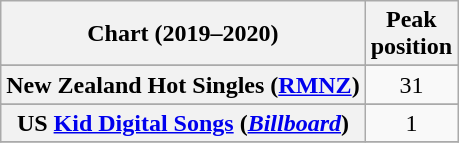<table class="wikitable sortable plainrowheaders" style="text-align:center">
<tr>
<th scope="col">Chart (2019–2020)</th>
<th scope="col">Peak<br>position</th>
</tr>
<tr>
</tr>
<tr>
</tr>
<tr>
<th scope="row">New Zealand Hot Singles (<a href='#'>RMNZ</a>)</th>
<td>31</td>
</tr>
<tr>
</tr>
<tr>
<th scope="row">US <a href='#'>Kid Digital Songs</a> (<em><a href='#'>Billboard</a></em>)</th>
<td>1</td>
</tr>
<tr>
</tr>
</table>
